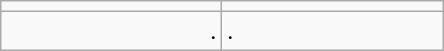<table class="wikitable">
<tr>
<td align=center width=140></td>
<td align=center width=140></td>
</tr>
<tr>
<td align=right>.</td>
<td>.</td>
</tr>
</table>
